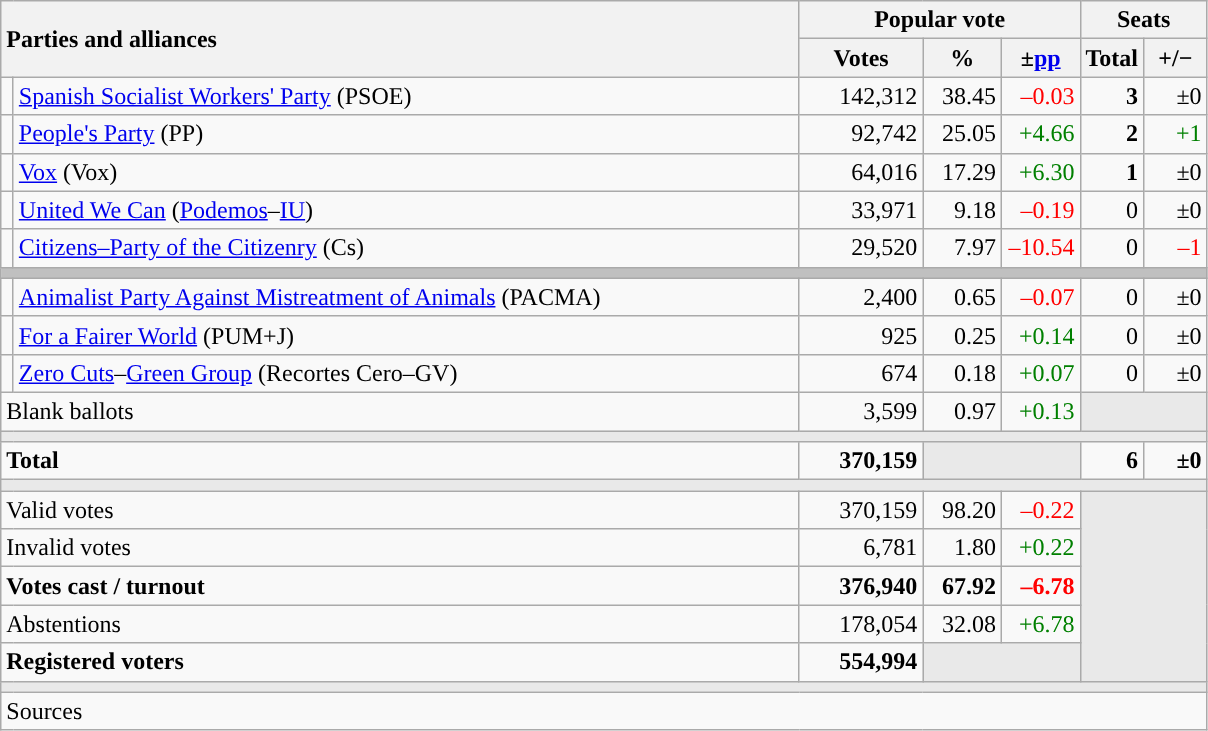<table class="wikitable" style="text-align:right;">
<tr>
<th style="text-align:left;" rowspan="2" colspan="2" width="525">Parties and alliances</th>
<th colspan="3">Popular vote</th>
<th colspan="2">Seats</th>
</tr>
<tr>
<th width="75">Votes</th>
<th width="45">%</th>
<th width="45">±<a href='#'>pp</a></th>
<th width="35">Total</th>
<th width="35">+/−</th>
</tr>
<tr>
<td width="1" style="color:inherit;background:"></td>
<td align="left"><a href='#'>Spanish Socialist Workers' Party</a> (PSOE)</td>
<td>142,312</td>
<td>38.45</td>
<td style="color:red;">–0.03</td>
<td><strong>3</strong></td>
<td>±0</td>
</tr>
<tr>
<td style="color:inherit;background:"></td>
<td align="left"><a href='#'>People's Party</a> (PP)</td>
<td>92,742</td>
<td>25.05</td>
<td style="color:green;">+4.66</td>
<td><strong>2</strong></td>
<td style="color:green;">+1</td>
</tr>
<tr>
<td style="color:inherit;background:"></td>
<td align="left"><a href='#'>Vox</a> (Vox)</td>
<td>64,016</td>
<td>17.29</td>
<td style="color:green;">+6.30</td>
<td><strong>1</strong></td>
<td>±0</td>
</tr>
<tr>
<td style="color:inherit;background:"></td>
<td align="left"><a href='#'>United We Can</a> (<a href='#'>Podemos</a>–<a href='#'>IU</a>)</td>
<td>33,971</td>
<td>9.18</td>
<td style="color:red;">–0.19</td>
<td>0</td>
<td>±0</td>
</tr>
<tr>
<td style="color:inherit;background:"></td>
<td align="left"><a href='#'>Citizens–Party of the Citizenry</a> (Cs)</td>
<td>29,520</td>
<td>7.97</td>
<td style="color:red;">–10.54</td>
<td>0</td>
<td style="color:red;">–1</td>
</tr>
<tr>
<td colspan="7" bgcolor="#C0C0C0"></td>
</tr>
<tr>
<td style="color:inherit;background:"></td>
<td align="left"><a href='#'>Animalist Party Against Mistreatment of Animals</a> (PACMA)</td>
<td>2,400</td>
<td>0.65</td>
<td style="color:red;">–0.07</td>
<td>0</td>
<td>±0</td>
</tr>
<tr>
<td style="color:inherit;background:"></td>
<td align="left"><a href='#'>For a Fairer World</a> (PUM+J)</td>
<td>925</td>
<td>0.25</td>
<td style="color:green;">+0.14</td>
<td>0</td>
<td>±0</td>
</tr>
<tr>
<td style="color:inherit;background:"></td>
<td align="left"><a href='#'>Zero Cuts</a>–<a href='#'>Green Group</a> (Recortes Cero–GV)</td>
<td>674</td>
<td>0.18</td>
<td style="color:green;">+0.07</td>
<td>0</td>
<td>±0</td>
</tr>
<tr>
<td align="left" colspan="2">Blank ballots</td>
<td>3,599</td>
<td>0.97</td>
<td style="color:green;">+0.13</td>
<td bgcolor="#E9E9E9" colspan="2"></td>
</tr>
<tr>
<td colspan="7" bgcolor="#E9E9E9"></td>
</tr>
<tr style="font-weight:bold;">
<td align="left" colspan="2">Total</td>
<td>370,159</td>
<td bgcolor="#E9E9E9" colspan="2"></td>
<td>6</td>
<td>±0</td>
</tr>
<tr>
<td colspan="7" bgcolor="#E9E9E9"></td>
</tr>
<tr>
<td align="left" colspan="2">Valid votes</td>
<td>370,159</td>
<td>98.20</td>
<td style="color:red;">–0.22</td>
<td bgcolor="#E9E9E9" colspan="2" rowspan="5"></td>
</tr>
<tr>
<td align="left" colspan="2">Invalid votes</td>
<td>6,781</td>
<td>1.80</td>
<td style="color:green;">+0.22</td>
</tr>
<tr style="font-weight:bold;">
<td align="left" colspan="2">Votes cast / turnout</td>
<td>376,940</td>
<td>67.92</td>
<td style="color:red;">–6.78</td>
</tr>
<tr>
<td align="left" colspan="2">Abstentions</td>
<td>178,054</td>
<td>32.08</td>
<td style="color:green;">+6.78</td>
</tr>
<tr style="font-weight:bold;">
<td align="left" colspan="2">Registered voters</td>
<td>554,994</td>
<td bgcolor="#E9E9E9" colspan="2"></td>
</tr>
<tr>
<td colspan="7" bgcolor="#E9E9E9"></td>
</tr>
<tr>
<td align="left" colspan="7">Sources</td>
</tr>
</table>
